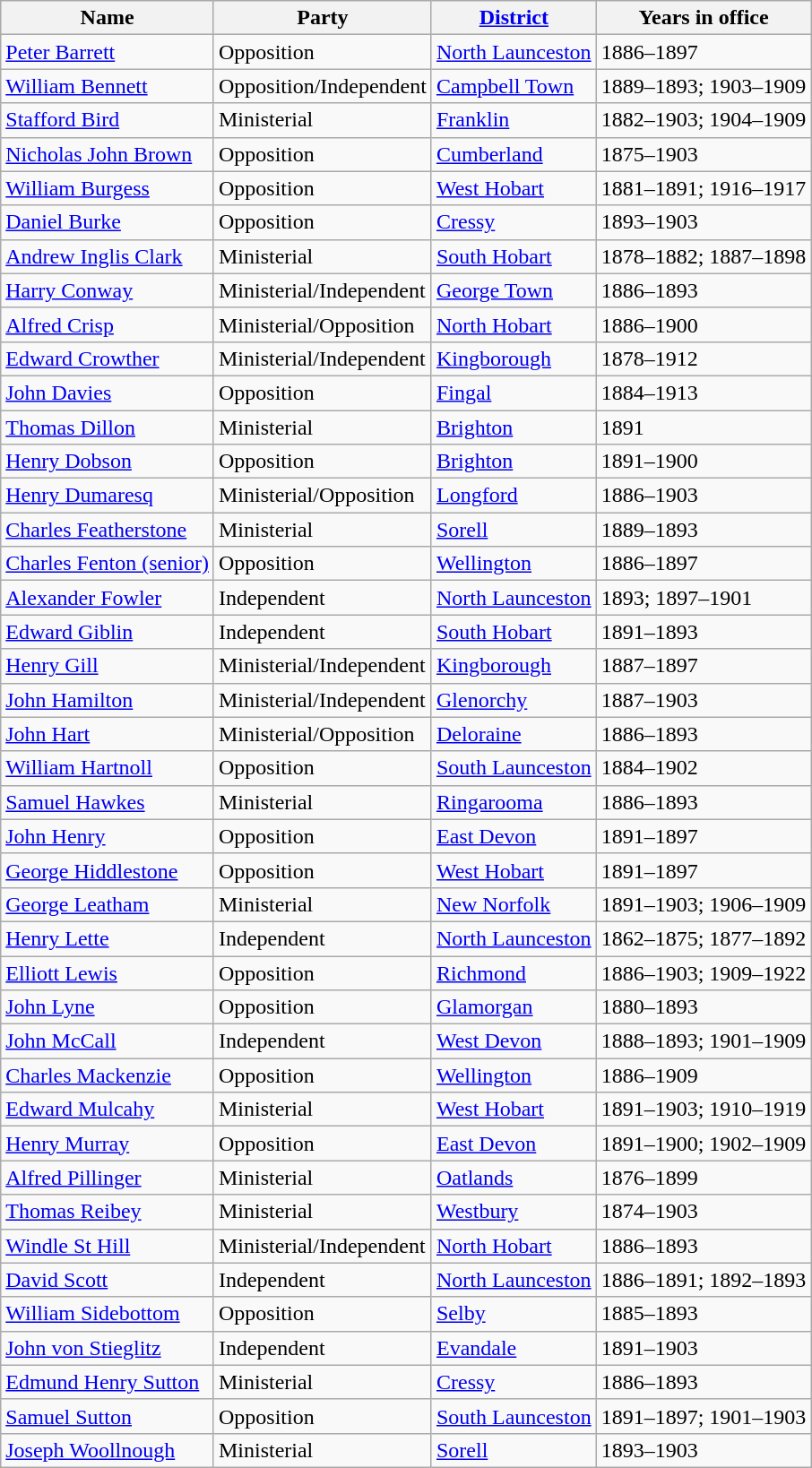<table class="wikitable sortable">
<tr>
<th><strong>Name</strong></th>
<th><strong>Party</strong></th>
<th><strong><a href='#'>District</a></strong></th>
<th><strong>Years in office</strong></th>
</tr>
<tr>
<td><a href='#'>Peter Barrett</a></td>
<td>Opposition</td>
<td><a href='#'>North Launceston</a></td>
<td>1886–1897</td>
</tr>
<tr>
<td><a href='#'>William Bennett</a></td>
<td>Opposition/Independent</td>
<td><a href='#'>Campbell Town</a></td>
<td>1889–1893; 1903–1909</td>
</tr>
<tr>
<td><a href='#'>Stafford Bird</a></td>
<td>Ministerial</td>
<td><a href='#'>Franklin</a></td>
<td>1882–1903; 1904–1909</td>
</tr>
<tr>
<td><a href='#'>Nicholas John Brown</a></td>
<td>Opposition</td>
<td><a href='#'>Cumberland</a></td>
<td>1875–1903</td>
</tr>
<tr>
<td><a href='#'>William Burgess</a></td>
<td>Opposition</td>
<td><a href='#'>West Hobart</a></td>
<td>1881–1891; 1916–1917</td>
</tr>
<tr>
<td><a href='#'>Daniel Burke</a></td>
<td>Opposition</td>
<td><a href='#'>Cressy</a></td>
<td>1893–1903</td>
</tr>
<tr>
<td><a href='#'>Andrew Inglis Clark</a></td>
<td>Ministerial</td>
<td><a href='#'>South Hobart</a></td>
<td>1878–1882; 1887–1898</td>
</tr>
<tr>
<td><a href='#'>Harry Conway</a></td>
<td>Ministerial/Independent</td>
<td><a href='#'>George Town</a></td>
<td>1886–1893</td>
</tr>
<tr>
<td><a href='#'>Alfred Crisp</a></td>
<td>Ministerial/Opposition</td>
<td><a href='#'>North Hobart</a></td>
<td>1886–1900</td>
</tr>
<tr>
<td><a href='#'>Edward Crowther</a></td>
<td>Ministerial/Independent</td>
<td><a href='#'>Kingborough</a></td>
<td>1878–1912</td>
</tr>
<tr>
<td><a href='#'>John Davies</a></td>
<td>Opposition</td>
<td><a href='#'>Fingal</a></td>
<td>1884–1913</td>
</tr>
<tr>
<td><a href='#'>Thomas Dillon</a></td>
<td>Ministerial</td>
<td><a href='#'>Brighton</a></td>
<td>1891</td>
</tr>
<tr>
<td><a href='#'>Henry Dobson</a></td>
<td>Opposition</td>
<td><a href='#'>Brighton</a></td>
<td>1891–1900</td>
</tr>
<tr>
<td><a href='#'>Henry Dumaresq</a></td>
<td>Ministerial/Opposition</td>
<td><a href='#'>Longford</a></td>
<td>1886–1903</td>
</tr>
<tr>
<td><a href='#'>Charles Featherstone</a></td>
<td>Ministerial</td>
<td><a href='#'>Sorell</a></td>
<td>1889–1893</td>
</tr>
<tr>
<td><a href='#'>Charles Fenton (senior)</a></td>
<td>Opposition</td>
<td><a href='#'>Wellington</a></td>
<td>1886–1897</td>
</tr>
<tr>
<td><a href='#'>Alexander Fowler</a></td>
<td>Independent</td>
<td><a href='#'>North Launceston</a></td>
<td>1893; 1897–1901</td>
</tr>
<tr>
<td><a href='#'>Edward Giblin</a></td>
<td>Independent</td>
<td><a href='#'>South Hobart</a></td>
<td>1891–1893</td>
</tr>
<tr>
<td><a href='#'>Henry Gill</a></td>
<td>Ministerial/Independent</td>
<td><a href='#'>Kingborough</a></td>
<td>1887–1897</td>
</tr>
<tr>
<td><a href='#'>John Hamilton</a></td>
<td>Ministerial/Independent</td>
<td><a href='#'>Glenorchy</a></td>
<td>1887–1903</td>
</tr>
<tr>
<td><a href='#'>John Hart</a></td>
<td>Ministerial/Opposition</td>
<td><a href='#'>Deloraine</a></td>
<td>1886–1893</td>
</tr>
<tr>
<td><a href='#'>William Hartnoll</a></td>
<td>Opposition</td>
<td><a href='#'>South Launceston</a></td>
<td>1884–1902</td>
</tr>
<tr>
<td><a href='#'>Samuel Hawkes</a></td>
<td>Ministerial</td>
<td><a href='#'>Ringarooma</a></td>
<td>1886–1893</td>
</tr>
<tr>
<td><a href='#'>John Henry</a></td>
<td>Opposition</td>
<td><a href='#'>East Devon</a></td>
<td>1891–1897</td>
</tr>
<tr>
<td><a href='#'>George Hiddlestone</a></td>
<td>Opposition</td>
<td><a href='#'>West Hobart</a></td>
<td>1891–1897</td>
</tr>
<tr>
<td><a href='#'>George Leatham</a></td>
<td>Ministerial</td>
<td><a href='#'>New Norfolk</a></td>
<td>1891–1903; 1906–1909</td>
</tr>
<tr>
<td><a href='#'>Henry Lette</a></td>
<td>Independent</td>
<td><a href='#'>North Launceston</a></td>
<td>1862–1875; 1877–1892</td>
</tr>
<tr>
<td><a href='#'>Elliott Lewis</a></td>
<td>Opposition</td>
<td><a href='#'>Richmond</a></td>
<td>1886–1903; 1909–1922</td>
</tr>
<tr>
<td><a href='#'>John Lyne</a></td>
<td>Opposition</td>
<td><a href='#'>Glamorgan</a></td>
<td>1880–1893</td>
</tr>
<tr>
<td><a href='#'>John McCall</a></td>
<td>Independent</td>
<td><a href='#'>West Devon</a></td>
<td>1888–1893; 1901–1909</td>
</tr>
<tr>
<td><a href='#'>Charles Mackenzie</a></td>
<td>Opposition</td>
<td><a href='#'>Wellington</a></td>
<td>1886–1909</td>
</tr>
<tr>
<td><a href='#'>Edward Mulcahy</a></td>
<td>Ministerial</td>
<td><a href='#'>West Hobart</a></td>
<td>1891–1903; 1910–1919</td>
</tr>
<tr>
<td><a href='#'>Henry Murray</a></td>
<td>Opposition</td>
<td><a href='#'>East Devon</a></td>
<td>1891–1900; 1902–1909</td>
</tr>
<tr>
<td><a href='#'>Alfred Pillinger</a></td>
<td>Ministerial</td>
<td><a href='#'>Oatlands</a></td>
<td>1876–1899</td>
</tr>
<tr>
<td><a href='#'>Thomas Reibey</a></td>
<td>Ministerial</td>
<td><a href='#'>Westbury</a></td>
<td>1874–1903</td>
</tr>
<tr>
<td><a href='#'>Windle St Hill</a></td>
<td>Ministerial/Independent</td>
<td><a href='#'>North Hobart</a></td>
<td>1886–1893</td>
</tr>
<tr>
<td><a href='#'>David Scott</a></td>
<td>Independent</td>
<td><a href='#'>North Launceston</a></td>
<td>1886–1891; 1892–1893</td>
</tr>
<tr>
<td><a href='#'>William Sidebottom</a></td>
<td>Opposition</td>
<td><a href='#'>Selby</a></td>
<td>1885–1893</td>
</tr>
<tr>
<td><a href='#'>John von Stieglitz</a></td>
<td>Independent</td>
<td><a href='#'>Evandale</a></td>
<td>1891–1903</td>
</tr>
<tr>
<td><a href='#'>Edmund Henry Sutton</a></td>
<td>Ministerial</td>
<td><a href='#'>Cressy</a></td>
<td>1886–1893</td>
</tr>
<tr>
<td><a href='#'>Samuel Sutton</a></td>
<td>Opposition</td>
<td><a href='#'>South Launceston</a></td>
<td>1891–1897; 1901–1903</td>
</tr>
<tr>
<td><a href='#'>Joseph Woollnough</a></td>
<td>Ministerial</td>
<td><a href='#'>Sorell</a></td>
<td>1893–1903</td>
</tr>
</table>
